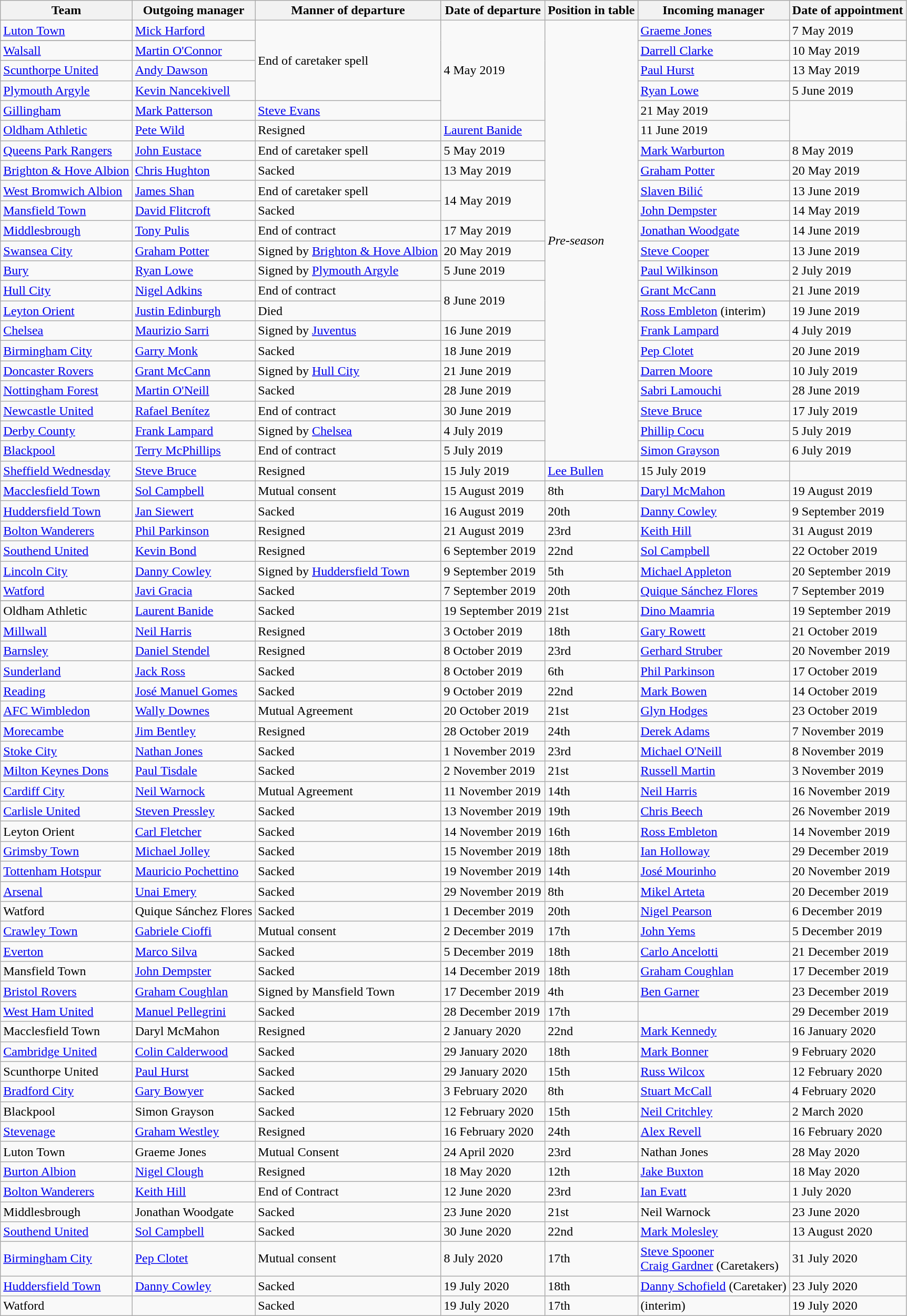<table class="wikitable sortable">
<tr>
<th>Team</th>
<th>Outgoing manager</th>
<th>Manner of departure</th>
<th>Date of departure</th>
<th>Position in table</th>
<th>Incoming manager</th>
<th>Date of appointment</th>
</tr>
<tr>
<td><a href='#'>Luton Town</a></td>
<td> <a href='#'>Mick Harford</a></td>
<td rowspan=5>End of caretaker spell</td>
<td rowspan="6">4 May 2019</td>
<td rowspan=23><em>Pre-season</em></td>
<td> <a href='#'>Graeme Jones</a></td>
<td>7 May 2019</td>
</tr>
<tr>
</tr>
<tr>
<td><a href='#'>Walsall</a></td>
<td> <a href='#'>Martin O'Connor</a></td>
<td> <a href='#'>Darrell Clarke</a></td>
<td>10 May 2019</td>
</tr>
<tr>
<td><a href='#'>Scunthorpe United</a></td>
<td> <a href='#'>Andy Dawson</a></td>
<td> <a href='#'>Paul Hurst</a></td>
<td>13 May 2019</td>
</tr>
<tr>
<td><a href='#'>Plymouth Argyle</a></td>
<td> <a href='#'>Kevin Nancekivell</a></td>
<td> <a href='#'>Ryan Lowe</a></td>
<td>5 June 2019</td>
</tr>
<tr>
<td><a href='#'>Gillingham</a></td>
<td> <a href='#'>Mark Patterson</a></td>
<td> <a href='#'>Steve Evans</a></td>
<td>21 May 2019</td>
</tr>
<tr>
<td><a href='#'>Oldham Athletic</a></td>
<td> <a href='#'>Pete Wild</a></td>
<td>Resigned</td>
<td> <a href='#'>Laurent Banide</a></td>
<td>11 June 2019</td>
</tr>
<tr>
<td><a href='#'>Queens Park Rangers</a></td>
<td> <a href='#'>John Eustace</a></td>
<td>End of caretaker spell</td>
<td>5 May 2019</td>
<td> <a href='#'>Mark Warburton</a></td>
<td>8 May 2019</td>
</tr>
<tr>
<td><a href='#'>Brighton & Hove Albion</a></td>
<td> <a href='#'>Chris Hughton</a></td>
<td>Sacked</td>
<td>13 May 2019</td>
<td> <a href='#'>Graham Potter</a></td>
<td>20 May 2019</td>
</tr>
<tr>
<td><a href='#'>West Bromwich Albion</a></td>
<td> <a href='#'>James Shan</a></td>
<td>End of caretaker spell</td>
<td rowspan="2">14 May 2019</td>
<td> <a href='#'>Slaven Bilić</a></td>
<td>13 June 2019</td>
</tr>
<tr>
<td><a href='#'>Mansfield Town</a></td>
<td> <a href='#'>David Flitcroft</a></td>
<td>Sacked</td>
<td> <a href='#'>John Dempster</a></td>
<td>14 May 2019</td>
</tr>
<tr>
<td><a href='#'>Middlesbrough</a></td>
<td> <a href='#'>Tony Pulis</a></td>
<td>End of contract</td>
<td>17 May 2019</td>
<td> <a href='#'>Jonathan Woodgate</a></td>
<td>14 June 2019</td>
</tr>
<tr>
<td><a href='#'>Swansea City</a></td>
<td> <a href='#'>Graham Potter</a></td>
<td>Signed by <a href='#'>Brighton & Hove Albion</a></td>
<td>20 May 2019</td>
<td> <a href='#'>Steve Cooper</a></td>
<td>13 June 2019</td>
</tr>
<tr>
<td><a href='#'>Bury</a></td>
<td> <a href='#'>Ryan Lowe</a></td>
<td>Signed by <a href='#'>Plymouth Argyle</a></td>
<td>5 June 2019</td>
<td> <a href='#'>Paul Wilkinson</a></td>
<td>2 July 2019</td>
</tr>
<tr>
<td><a href='#'>Hull City</a></td>
<td> <a href='#'>Nigel Adkins</a></td>
<td>End of contract</td>
<td rowspan="2">8 June 2019</td>
<td> <a href='#'>Grant McCann</a></td>
<td>21 June 2019</td>
</tr>
<tr>
<td><a href='#'>Leyton Orient</a></td>
<td> <a href='#'>Justin Edinburgh</a></td>
<td>Died</td>
<td> <a href='#'>Ross Embleton</a> (interim)</td>
<td>19 June 2019</td>
</tr>
<tr>
<td><a href='#'>Chelsea</a></td>
<td> <a href='#'>Maurizio Sarri</a></td>
<td>Signed by <a href='#'>Juventus</a></td>
<td>16 June 2019</td>
<td> <a href='#'>Frank Lampard</a></td>
<td>4 July 2019</td>
</tr>
<tr>
<td><a href='#'>Birmingham City</a></td>
<td> <a href='#'>Garry Monk</a></td>
<td>Sacked</td>
<td>18 June 2019</td>
<td> <a href='#'>Pep Clotet</a></td>
<td>20 June 2019</td>
</tr>
<tr>
<td><a href='#'>Doncaster Rovers</a></td>
<td> <a href='#'>Grant McCann</a></td>
<td>Signed by <a href='#'>Hull City</a></td>
<td>21 June 2019</td>
<td> <a href='#'>Darren Moore</a></td>
<td>10 July 2019</td>
</tr>
<tr>
<td><a href='#'>Nottingham Forest</a></td>
<td> <a href='#'>Martin O'Neill</a></td>
<td>Sacked</td>
<td>28 June 2019</td>
<td> <a href='#'>Sabri Lamouchi</a></td>
<td>28 June 2019</td>
</tr>
<tr>
<td><a href='#'>Newcastle United</a></td>
<td> <a href='#'>Rafael Benítez</a></td>
<td>End of contract</td>
<td>30 June 2019</td>
<td> <a href='#'>Steve Bruce</a></td>
<td>17 July 2019</td>
</tr>
<tr>
<td><a href='#'>Derby County</a></td>
<td> <a href='#'>Frank Lampard</a></td>
<td>Signed by <a href='#'>Chelsea</a></td>
<td>4 July 2019</td>
<td> <a href='#'>Phillip Cocu</a></td>
<td>5 July 2019</td>
</tr>
<tr>
<td><a href='#'>Blackpool</a></td>
<td> <a href='#'>Terry McPhillips</a></td>
<td>End of contract</td>
<td>5 July 2019</td>
<td> <a href='#'>Simon Grayson</a></td>
<td>6 July 2019</td>
</tr>
<tr>
<td><a href='#'>Sheffield Wednesday</a></td>
<td> <a href='#'>Steve Bruce</a></td>
<td>Resigned</td>
<td>15 July 2019</td>
<td> <a href='#'>Lee Bullen</a></td>
<td>15 July 2019</td>
</tr>
<tr>
<td><a href='#'>Macclesfield Town</a></td>
<td> <a href='#'>Sol Campbell</a></td>
<td>Mutual consent</td>
<td>15 August 2019</td>
<td>8th</td>
<td> <a href='#'>Daryl McMahon</a></td>
<td>19 August 2019</td>
</tr>
<tr>
<td><a href='#'>Huddersfield Town</a></td>
<td> <a href='#'>Jan Siewert</a></td>
<td>Sacked</td>
<td>16 August 2019</td>
<td>20th</td>
<td> <a href='#'>Danny Cowley</a></td>
<td>9 September 2019</td>
</tr>
<tr>
<td><a href='#'>Bolton Wanderers</a></td>
<td> <a href='#'>Phil Parkinson</a></td>
<td>Resigned</td>
<td>21 August 2019</td>
<td>23rd</td>
<td> <a href='#'>Keith Hill</a></td>
<td>31 August 2019</td>
</tr>
<tr>
<td><a href='#'>Southend United</a></td>
<td> <a href='#'>Kevin Bond</a></td>
<td>Resigned</td>
<td>6 September 2019</td>
<td>22nd</td>
<td> <a href='#'>Sol Campbell</a></td>
<td>22 October 2019</td>
</tr>
<tr>
<td><a href='#'>Lincoln City</a></td>
<td> <a href='#'>Danny Cowley</a></td>
<td>Signed by <a href='#'>Huddersfield Town</a></td>
<td>9 September 2019</td>
<td>5th</td>
<td> <a href='#'>Michael Appleton</a></td>
<td>20 September 2019</td>
</tr>
<tr>
<td><a href='#'>Watford</a></td>
<td> <a href='#'>Javi Gracia</a></td>
<td>Sacked</td>
<td>7 September 2019</td>
<td>20th</td>
<td> <a href='#'>Quique Sánchez Flores</a></td>
<td>7 September 2019</td>
</tr>
<tr>
</tr>
<tr>
<td>Oldham Athletic</td>
<td> <a href='#'>Laurent Banide</a></td>
<td>Sacked</td>
<td>19 September 2019</td>
<td>21st</td>
<td> <a href='#'>Dino Maamria</a></td>
<td>19 September 2019</td>
</tr>
<tr>
<td><a href='#'>Millwall</a></td>
<td> <a href='#'>Neil Harris</a></td>
<td>Resigned</td>
<td>3 October 2019</td>
<td>18th</td>
<td> <a href='#'>Gary Rowett</a></td>
<td>21 October 2019</td>
</tr>
<tr>
<td><a href='#'>Barnsley</a></td>
<td> <a href='#'>Daniel Stendel</a></td>
<td>Resigned</td>
<td>8 October 2019</td>
<td>23rd</td>
<td> <a href='#'>Gerhard Struber</a></td>
<td>20 November 2019</td>
</tr>
<tr>
<td><a href='#'>Sunderland</a></td>
<td> <a href='#'>Jack Ross</a></td>
<td>Sacked</td>
<td>8 October 2019</td>
<td>6th</td>
<td> <a href='#'>Phil Parkinson</a></td>
<td>17 October 2019</td>
</tr>
<tr>
<td><a href='#'>Reading</a></td>
<td> <a href='#'>José Manuel Gomes</a></td>
<td>Sacked</td>
<td>9 October 2019</td>
<td>22nd</td>
<td> <a href='#'>Mark Bowen</a></td>
<td>14 October 2019</td>
</tr>
<tr>
<td><a href='#'>AFC Wimbledon</a></td>
<td> <a href='#'>Wally Downes</a></td>
<td>Mutual Agreement</td>
<td>20 October 2019</td>
<td>21st</td>
<td> <a href='#'>Glyn Hodges</a></td>
<td>23 October 2019</td>
</tr>
<tr>
<td><a href='#'>Morecambe</a></td>
<td> <a href='#'>Jim Bentley</a></td>
<td>Resigned</td>
<td>28 October 2019</td>
<td>24th</td>
<td> <a href='#'>Derek Adams</a></td>
<td>7 November 2019</td>
</tr>
<tr>
<td><a href='#'>Stoke City</a></td>
<td> <a href='#'>Nathan Jones</a></td>
<td>Sacked</td>
<td>1 November 2019</td>
<td>23rd</td>
<td> <a href='#'>Michael O'Neill</a></td>
<td>8 November 2019</td>
</tr>
<tr>
<td><a href='#'>Milton Keynes Dons</a></td>
<td> <a href='#'>Paul Tisdale</a></td>
<td>Sacked</td>
<td>2 November 2019</td>
<td>21st</td>
<td> <a href='#'>Russell Martin</a></td>
<td>3 November 2019</td>
</tr>
<tr>
<td><a href='#'>Cardiff City</a></td>
<td> <a href='#'>Neil Warnock</a></td>
<td>Mutual Agreement</td>
<td>11 November 2019</td>
<td>14th</td>
<td> <a href='#'>Neil Harris</a></td>
<td>16 November 2019</td>
</tr>
<tr>
<td><a href='#'>Carlisle United</a></td>
<td> <a href='#'>Steven Pressley</a></td>
<td>Sacked</td>
<td>13 November 2019</td>
<td>19th</td>
<td> <a href='#'>Chris Beech</a></td>
<td>26 November 2019</td>
</tr>
<tr>
<td>Leyton Orient</td>
<td> <a href='#'>Carl Fletcher</a></td>
<td>Sacked</td>
<td>14 November 2019</td>
<td>16th</td>
<td> <a href='#'>Ross Embleton</a></td>
<td>14 November 2019</td>
</tr>
<tr>
<td><a href='#'>Grimsby Town</a></td>
<td> <a href='#'>Michael Jolley</a></td>
<td>Sacked</td>
<td>15 November 2019</td>
<td>18th</td>
<td> <a href='#'>Ian Holloway</a></td>
<td>29 December 2019</td>
</tr>
<tr>
<td><a href='#'>Tottenham Hotspur</a></td>
<td> <a href='#'>Mauricio Pochettino</a></td>
<td>Sacked</td>
<td>19 November 2019</td>
<td>14th</td>
<td> <a href='#'>José Mourinho</a></td>
<td>20 November 2019</td>
</tr>
<tr>
<td><a href='#'>Arsenal</a></td>
<td> <a href='#'>Unai Emery</a></td>
<td>Sacked</td>
<td>29 November 2019</td>
<td>8th</td>
<td> <a href='#'>Mikel Arteta</a></td>
<td>20 December 2019</td>
</tr>
<tr>
<td>Watford</td>
<td> Quique Sánchez Flores</td>
<td>Sacked</td>
<td>1 December 2019</td>
<td>20th</td>
<td> <a href='#'>Nigel Pearson</a></td>
<td>6 December 2019</td>
</tr>
<tr>
<td><a href='#'>Crawley Town</a></td>
<td> <a href='#'>Gabriele Cioffi</a></td>
<td>Mutual consent</td>
<td>2 December 2019</td>
<td>17th</td>
<td> <a href='#'>John Yems</a></td>
<td>5 December 2019</td>
</tr>
<tr>
<td><a href='#'>Everton</a></td>
<td> <a href='#'>Marco Silva</a></td>
<td>Sacked</td>
<td>5 December 2019</td>
<td>18th</td>
<td> <a href='#'>Carlo Ancelotti</a></td>
<td>21 December 2019</td>
</tr>
<tr>
<td>Mansfield Town</td>
<td> <a href='#'>John Dempster</a></td>
<td>Sacked</td>
<td>14 December 2019</td>
<td>18th</td>
<td> <a href='#'>Graham Coughlan</a></td>
<td>17 December 2019</td>
</tr>
<tr>
<td><a href='#'>Bristol Rovers</a></td>
<td> <a href='#'>Graham Coughlan</a></td>
<td>Signed by Mansfield Town</td>
<td>17 December 2019</td>
<td>4th</td>
<td> <a href='#'>Ben Garner</a></td>
<td>23 December 2019</td>
</tr>
<tr>
<td><a href='#'>West Ham United</a></td>
<td> <a href='#'>Manuel Pellegrini</a></td>
<td>Sacked</td>
<td>28 December 2019</td>
<td>17th</td>
<td> </td>
<td>29 December 2019</td>
</tr>
<tr>
<td>Macclesfield Town</td>
<td> Daryl McMahon</td>
<td>Resigned</td>
<td>2 January 2020</td>
<td>22nd</td>
<td> <a href='#'>Mark Kennedy</a></td>
<td>16 January 2020</td>
</tr>
<tr>
<td><a href='#'>Cambridge United</a></td>
<td> <a href='#'>Colin Calderwood</a></td>
<td>Sacked</td>
<td>29 January 2020</td>
<td>18th</td>
<td> <a href='#'>Mark Bonner</a></td>
<td>9 February 2020</td>
</tr>
<tr>
<td>Scunthorpe United</td>
<td> <a href='#'>Paul Hurst</a></td>
<td>Sacked</td>
<td>29 January 2020</td>
<td>15th</td>
<td> <a href='#'>Russ Wilcox</a></td>
<td>12 February 2020</td>
</tr>
<tr>
<td><a href='#'>Bradford City</a></td>
<td> <a href='#'>Gary Bowyer</a></td>
<td>Sacked</td>
<td>3 February 2020</td>
<td>8th</td>
<td> <a href='#'>Stuart McCall</a></td>
<td>4 February 2020</td>
</tr>
<tr>
<td>Blackpool</td>
<td> Simon Grayson</td>
<td>Sacked</td>
<td>12 February 2020</td>
<td>15th</td>
<td> <a href='#'>Neil Critchley</a></td>
<td>2 March 2020</td>
</tr>
<tr>
<td><a href='#'>Stevenage</a></td>
<td> <a href='#'>Graham Westley</a></td>
<td>Resigned</td>
<td>16 February 2020</td>
<td>24th</td>
<td> <a href='#'>Alex Revell</a></td>
<td>16 February 2020</td>
</tr>
<tr>
<td>Luton Town</td>
<td> Graeme Jones</td>
<td>Mutual Consent</td>
<td>24 April 2020</td>
<td>23rd</td>
<td> Nathan Jones</td>
<td>28 May 2020</td>
</tr>
<tr>
<td><a href='#'>Burton Albion</a></td>
<td> <a href='#'>Nigel Clough</a></td>
<td>Resigned</td>
<td>18 May 2020</td>
<td>12th</td>
<td> <a href='#'>Jake Buxton</a></td>
<td>18 May 2020</td>
</tr>
<tr>
<td><a href='#'>Bolton Wanderers</a></td>
<td> <a href='#'>Keith Hill</a></td>
<td>End of Contract</td>
<td>12 June 2020</td>
<td>23rd</td>
<td> <a href='#'>Ian Evatt</a></td>
<td>1 July 2020</td>
</tr>
<tr>
<td>Middlesbrough</td>
<td> Jonathan Woodgate</td>
<td>Sacked</td>
<td>23 June 2020</td>
<td>21st</td>
<td> Neil Warnock</td>
<td>23 June 2020</td>
</tr>
<tr>
<td><a href='#'>Southend United</a></td>
<td> <a href='#'>Sol Campbell</a></td>
<td>Sacked</td>
<td>30 June 2020</td>
<td>22nd</td>
<td> <a href='#'>Mark Molesley</a></td>
<td>13 August 2020</td>
</tr>
<tr>
<td><a href='#'>Birmingham City</a></td>
<td> <a href='#'>Pep Clotet</a></td>
<td>Mutual consent</td>
<td>8 July 2020</td>
<td>17th</td>
<td> <a href='#'>Steve Spooner</a><br> <a href='#'>Craig Gardner</a> (Caretakers)</td>
<td>31 July 2020</td>
</tr>
<tr>
<td><a href='#'>Huddersfield Town</a></td>
<td> <a href='#'>Danny Cowley</a></td>
<td>Sacked</td>
<td>19 July 2020</td>
<td>18th</td>
<td> <a href='#'>Danny Schofield</a> (Caretaker)</td>
<td>23 July 2020</td>
</tr>
<tr>
<td>Watford</td>
<td> </td>
<td>Sacked</td>
<td>19 July 2020</td>
<td>17th</td>
<td>  (interim)</td>
<td>19 July 2020</td>
</tr>
</table>
